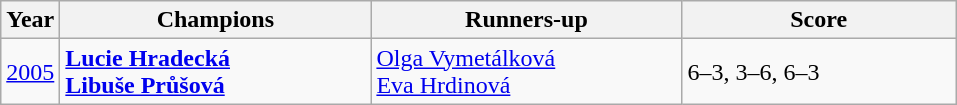<table class="wikitable">
<tr>
<th>Year</th>
<th width="200">Champions</th>
<th width="200">Runners-up</th>
<th width="175">Score</th>
</tr>
<tr>
<td><a href='#'>2005</a></td>
<td> <strong><a href='#'>Lucie Hradecká</a></strong> <br> <strong><a href='#'>Libuše Průšová</a></strong></td>
<td> <a href='#'>Olga Vymetálková</a><br> <a href='#'>Eva Hrdinová</a></td>
<td>6–3, 3–6, 6–3</td>
</tr>
</table>
